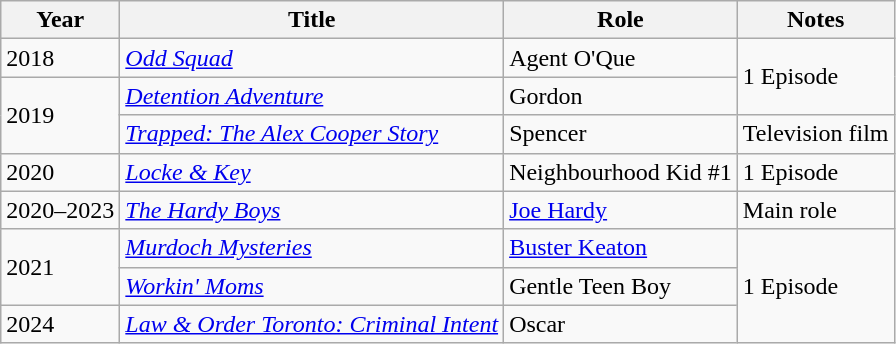<table class="wikitable">
<tr>
<th>Year</th>
<th>Title</th>
<th>Role</th>
<th class="unsortable">Notes</th>
</tr>
<tr>
<td>2018</td>
<td><em><a href='#'>Odd Squad</a></em></td>
<td>Agent O'Que</td>
<td Rowspan=2>1 Episode</td>
</tr>
<tr>
<td Rowspan=2>2019</td>
<td><em><a href='#'>Detention Adventure</a></em></td>
<td>Gordon</td>
</tr>
<tr>
<td><em><a href='#'>Trapped: The Alex Cooper Story</a></em></td>
<td>Spencer</td>
<td>Television film</td>
</tr>
<tr>
<td>2020</td>
<td><em><a href='#'>Locke & Key</a></em></td>
<td>Neighbourhood Kid #1</td>
<td>1 Episode</td>
</tr>
<tr>
<td>2020–2023</td>
<td><em><a href='#'>The Hardy Boys</a></em></td>
<td><a href='#'>Joe Hardy</a></td>
<td>Main role</td>
</tr>
<tr>
<td Rowspan=2>2021</td>
<td><em><a href='#'>Murdoch Mysteries</a></em></td>
<td><a href='#'>Buster Keaton</a></td>
<td Rowspan=3>1 Episode</td>
</tr>
<tr>
<td><em><a href='#'>Workin' Moms</a></em></td>
<td>Gentle Teen Boy</td>
</tr>
<tr>
<td>2024</td>
<td><em><a href='#'>Law & Order Toronto: Criminal Intent</a></em></td>
<td>Oscar</td>
</tr>
</table>
